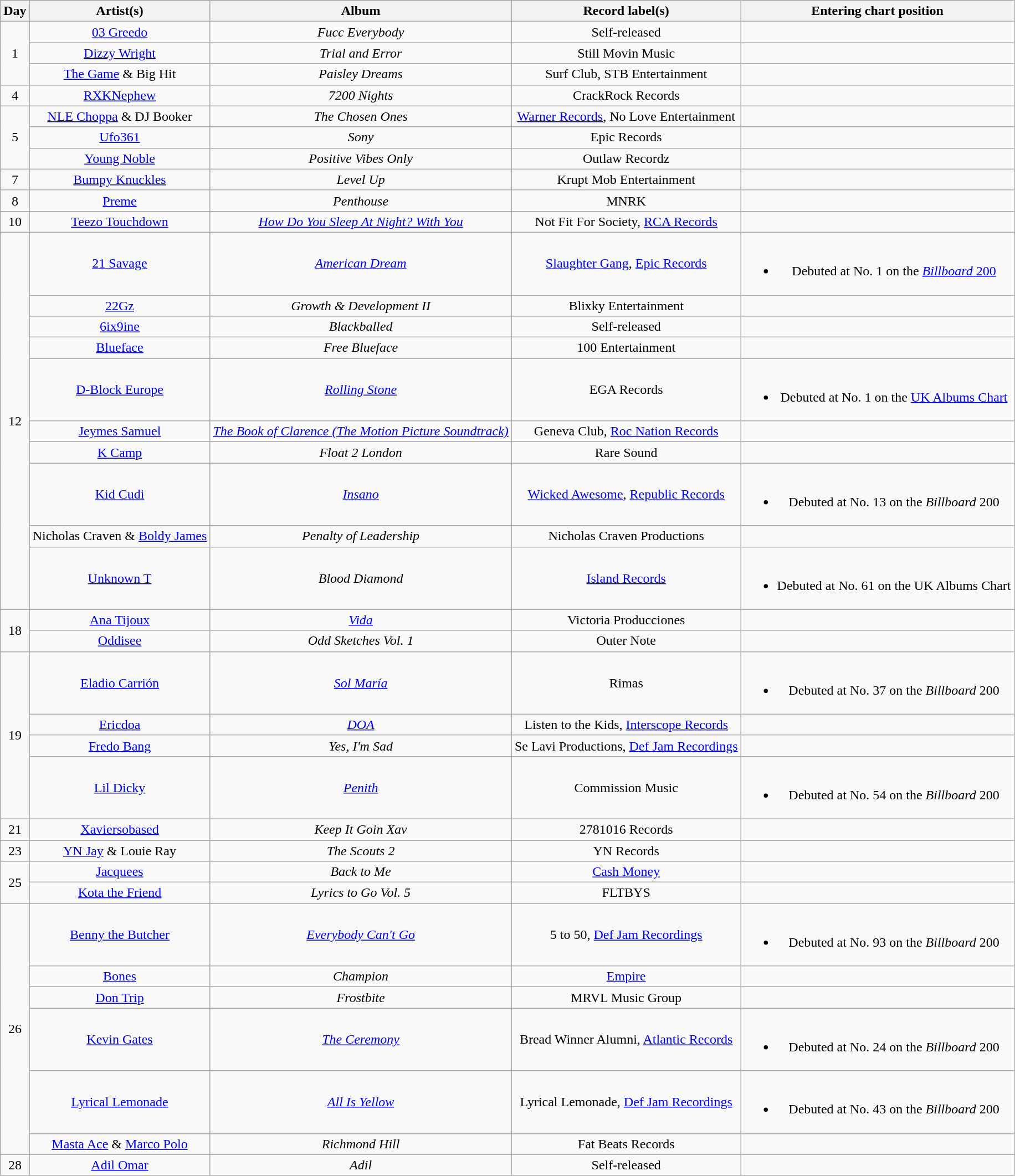<table class="wikitable" style="text-align:center;">
<tr>
<th scope="col">Day</th>
<th scope="col">Artist(s)</th>
<th scope="col">Album</th>
<th scope="col">Record label(s)</th>
<th scope="col">Entering chart position</th>
</tr>
<tr>
<td rowspan="3">1</td>
<td><a href='#'>03 Greedo</a></td>
<td><em>Fucc Everybody</em></td>
<td>Self-released</td>
<td></td>
</tr>
<tr>
<td><a href='#'>Dizzy Wright</a></td>
<td><em>Trial and Error</em></td>
<td>Still Movin Music</td>
<td></td>
</tr>
<tr>
<td><a href='#'>The Game</a> & Big Hit</td>
<td><em>Paisley Dreams</em></td>
<td>Surf Club, STB Entertainment</td>
<td></td>
</tr>
<tr>
<td>4</td>
<td><a href='#'>RXKNephew</a></td>
<td><em>7200 Nights</em></td>
<td>CrackRock Records</td>
<td></td>
</tr>
<tr>
<td rowspan="3">5</td>
<td><a href='#'>NLE Choppa</a> & DJ Booker</td>
<td><em>The Chosen Ones</em></td>
<td><a href='#'>Warner Records</a>, No Love Entertainment</td>
<td></td>
</tr>
<tr>
<td><a href='#'>Ufo361</a></td>
<td><em>Sony</em></td>
<td>Epic Records</td>
<td></td>
</tr>
<tr>
<td><a href='#'>Young Noble</a></td>
<td><em>Positive Vibes Only</em></td>
<td>Outlaw Recordz</td>
<td></td>
</tr>
<tr>
<td>7</td>
<td><a href='#'>Bumpy Knuckles</a></td>
<td><em>Level Up</em></td>
<td>Krupt Mob Entertainment</td>
<td></td>
</tr>
<tr>
<td>8</td>
<td><a href='#'>Preme</a></td>
<td><em>Penthouse</em></td>
<td>MNRK</td>
<td></td>
</tr>
<tr>
<td>10</td>
<td><a href='#'>Teezo Touchdown</a></td>
<td><em><a href='#'>How Do You Sleep At Night? With You</a></em></td>
<td>Not Fit For Society, <a href='#'>RCA Records</a></td>
<td></td>
</tr>
<tr>
<td rowspan="10">12</td>
<td><a href='#'>21 Savage</a></td>
<td><em><a href='#'>American Dream</a></em></td>
<td><a href='#'>Slaughter Gang</a>, <a href='#'>Epic Records</a></td>
<td><br><ul><li>Debuted at No. 1 on the <a href='#'><em>Billboard</em> 200</a></li></ul></td>
</tr>
<tr>
<td><a href='#'>22Gz</a></td>
<td><em>Growth & Development II</em></td>
<td>Blixky Entertainment</td>
<td></td>
</tr>
<tr>
<td><a href='#'>6ix9ine</a></td>
<td><em>Blackballed</em></td>
<td>Self-released</td>
<td></td>
</tr>
<tr>
<td><a href='#'>Blueface</a></td>
<td><em>Free Blueface</em></td>
<td>100 Entertainment</td>
<td></td>
</tr>
<tr>
<td><a href='#'>D-Block Europe</a></td>
<td><em><a href='#'>Rolling Stone</a></em></td>
<td>EGA Records</td>
<td><br><ul><li>Debuted at No. 1 on the <a href='#'>UK Albums Chart</a></li></ul></td>
</tr>
<tr>
<td><a href='#'>Jeymes Samuel</a></td>
<td><em><a href='#'>The Book of Clarence (The Motion Picture Soundtrack)</a></em></td>
<td>Geneva Club, <a href='#'>Roc Nation Records</a></td>
<td></td>
</tr>
<tr>
<td><a href='#'>K Camp</a></td>
<td><em>Float 2 London</em></td>
<td>Rare Sound</td>
<td></td>
</tr>
<tr>
<td><a href='#'>Kid Cudi</a></td>
<td><em><a href='#'>Insano</a></em></td>
<td><a href='#'>Wicked Awesome</a>, <a href='#'>Republic Records</a></td>
<td><br><ul><li>Debuted at No. 13 on the <em>Billboard</em> 200</li></ul></td>
</tr>
<tr>
<td>Nicholas Craven & <a href='#'>Boldy James</a></td>
<td><em>Penalty of Leadership</em></td>
<td>Nicholas Craven Productions</td>
<td></td>
</tr>
<tr>
<td><a href='#'>Unknown T</a></td>
<td><em>Blood Diamond</em></td>
<td><a href='#'>Island Records</a></td>
<td><br><ul><li>Debuted at No. 61 on the UK Albums Chart</li></ul></td>
</tr>
<tr>
<td rowspan="2">18</td>
<td><a href='#'>Ana Tijoux</a></td>
<td><em><a href='#'>Vida</a></em></td>
<td>Victoria Producciones</td>
<td></td>
</tr>
<tr>
<td><a href='#'>Oddisee</a></td>
<td><em>Odd Sketches Vol. 1</em></td>
<td>Outer Note</td>
<td></td>
</tr>
<tr>
<td rowspan="4">19</td>
<td><a href='#'>Eladio Carrión</a></td>
<td><em><a href='#'>Sol María</a></em></td>
<td>Rimas</td>
<td><br><ul><li>Debuted at No. 37 on the <em>Billboard</em> 200</li></ul></td>
</tr>
<tr>
<td><a href='#'>Ericdoa</a></td>
<td><em><a href='#'>DOA</a></em></td>
<td>Listen to the Kids, <a href='#'>Interscope Records</a></td>
<td></td>
</tr>
<tr>
<td><a href='#'>Fredo Bang</a></td>
<td><em>Yes, I'm Sad</em></td>
<td>Se Lavi Productions, <a href='#'>Def Jam Recordings</a></td>
<td></td>
</tr>
<tr>
<td><a href='#'>Lil Dicky</a></td>
<td><em><a href='#'>Penith</a></em></td>
<td>Commission Music</td>
<td><br><ul><li>Debuted at No. 54 on the <em>Billboard</em> 200</li></ul></td>
</tr>
<tr>
<td>21</td>
<td><a href='#'>Xaviersobased</a></td>
<td><em>Keep It Goin Xav</em></td>
<td>2781016 Records</td>
<td></td>
</tr>
<tr>
<td>23</td>
<td><a href='#'>YN Jay</a> & Louie Ray</td>
<td><em>The Scouts 2</em></td>
<td>YN Records</td>
<td></td>
</tr>
<tr>
<td rowspan="2">25</td>
<td><a href='#'>Jacquees</a></td>
<td><em>Back to Me</em></td>
<td><a href='#'>Cash Money</a></td>
<td></td>
</tr>
<tr>
<td><a href='#'>Kota the Friend</a></td>
<td><em>Lyrics to Go Vol. 5</em></td>
<td>FLTBYS</td>
<td></td>
</tr>
<tr>
<td rowspan="6">26</td>
<td><a href='#'>Benny the Butcher</a></td>
<td><em><a href='#'>Everybody Can't Go</a></em></td>
<td>5 to 50, <a href='#'>Def Jam Recordings</a></td>
<td><br><ul><li>Debuted at No. 93 on the <em>Billboard</em> 200</li></ul></td>
</tr>
<tr>
<td><a href='#'>Bones</a></td>
<td><em>Champion</em></td>
<td><a href='#'>Empire</a></td>
<td></td>
</tr>
<tr>
<td><a href='#'>Don Trip</a></td>
<td><em>Frostbite</em></td>
<td>MRVL Music Group</td>
<td></td>
</tr>
<tr>
<td><a href='#'>Kevin Gates</a></td>
<td><em><a href='#'>The Ceremony</a></em></td>
<td>Bread Winner Alumni, <a href='#'>Atlantic Records</a></td>
<td><br><ul><li>Debuted at No. 24 on the <em>Billboard</em> 200</li></ul></td>
</tr>
<tr>
<td><a href='#'>Lyrical Lemonade</a></td>
<td><em><a href='#'>All Is Yellow</a></em></td>
<td>Lyrical Lemonade, <a href='#'>Def Jam Recordings</a></td>
<td><br><ul><li>Debuted at No. 43 on the <em>Billboard</em> 200</li></ul></td>
</tr>
<tr>
<td><a href='#'>Masta Ace</a> & <a href='#'>Marco Polo</a></td>
<td><em>Richmond Hill</em></td>
<td>Fat Beats Records</td>
<td></td>
</tr>
<tr>
<td>28</td>
<td><a href='#'>Adil Omar</a></td>
<td><em>Adil</em></td>
<td>Self-released</td>
<td></td>
</tr>
</table>
